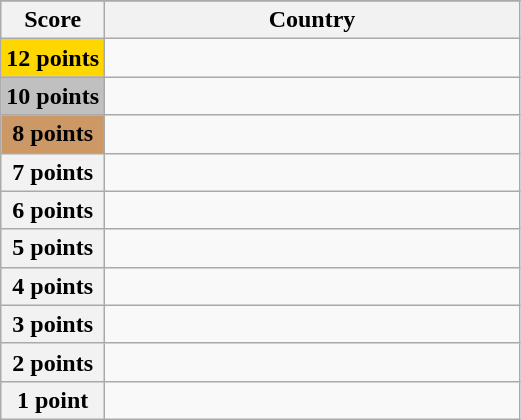<table class="wikitable">
<tr>
</tr>
<tr>
<th scope="col" width="20%">Score</th>
<th scope="col">Country</th>
</tr>
<tr>
<th scope="row" style="background:gold">12 points</th>
<td></td>
</tr>
<tr>
<th scope="row" style="background:silver">10 points</th>
<td></td>
</tr>
<tr>
<th scope="row" style="background:#CC9966">8 points</th>
<td></td>
</tr>
<tr>
<th scope="row">7 points</th>
<td></td>
</tr>
<tr>
<th scope="row">6 points</th>
<td></td>
</tr>
<tr>
<th scope="row">5 points</th>
<td></td>
</tr>
<tr>
<th scope="row">4 points</th>
<td></td>
</tr>
<tr>
<th scope="row">3 points</th>
<td></td>
</tr>
<tr>
<th scope="row">2 points</th>
<td></td>
</tr>
<tr>
<th scope="row">1 point</th>
<td></td>
</tr>
</table>
